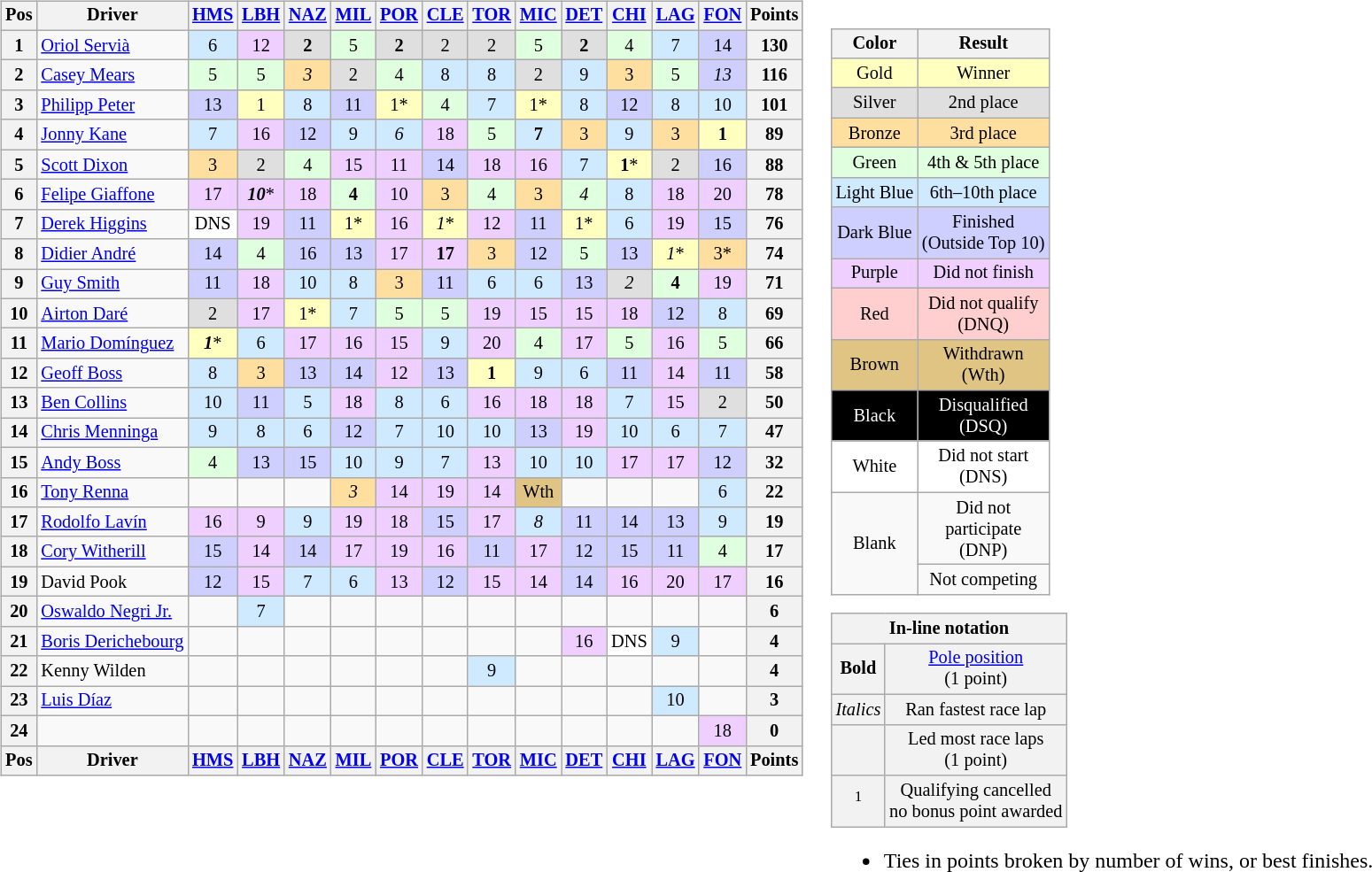<table>
<tr>
<td valign="top"><br><table class="wikitable" style="font-size: 85%; text-align:center">
<tr valign="top">
<th valign="middle">Pos</th>
<th valign="middle">Driver</th>
<th><a href='#'>HMS</a><br></th>
<th><a href='#'>LBH</a><br></th>
<th><a href='#'>NAZ</a><br></th>
<th><a href='#'>MIL</a><br></th>
<th><a href='#'>POR</a><br></th>
<th><a href='#'>CLE</a><br></th>
<th><a href='#'>TOR</a><br></th>
<th><a href='#'>MIC</a><br></th>
<th><a href='#'>DET</a><br></th>
<th><a href='#'>CHI</a><br></th>
<th><a href='#'>LAG</a><br></th>
<th><a href='#'>FON</a><br></th>
<th valign="middle">Points</th>
</tr>
<tr>
<th>1</th>
<td align="left"> <a href='#'>Oriol Servià</a></td>
<td style="background:#CFEAFF;">6</td>
<td style="background:#EFCFFF;">12</td>
<td style="background:#DFDFDF;"><strong>2</strong></td>
<td style="background:#DFFFDF;">5</td>
<td style="background:#DFDFDF;"><strong>2</strong></td>
<td style="background:#DFDFDF;">2</td>
<td style="background:#DFDFDF;">2</td>
<td style="background:#DFFFDF;">5</td>
<td style="background:#DFDFDF;"><strong>2</strong></td>
<td style="background:#DFFFDF;">4</td>
<td style="background:#CFEAFF;">7</td>
<td style="background:#CFCFFF;">14</td>
<th>130</th>
</tr>
<tr>
<th>2</th>
<td align="left"> <a href='#'>Casey Mears</a></td>
<td style="background:#DFFFDF;">5</td>
<td style="background:#DFFFDF;">5</td>
<td style="background:#FFDF9F;"><em>3</em></td>
<td style="background:#DFDFDF;">2</td>
<td style="background:#DFFFDF;">4</td>
<td style="background:#CFEAFF;">8</td>
<td style="background:#CFEAFF;">8</td>
<td style="background:#DFDFDF;">2</td>
<td style="background:#CFEAFF;">9</td>
<td style="background:#FFDF9F;">3</td>
<td style="background:#DFFFDF;">5</td>
<td style="background:#CFCFFF;"><em>13</em></td>
<th>116</th>
</tr>
<tr>
<th>3</th>
<td align="left"> <a href='#'>Philipp Peter</a></td>
<td style="background:#CFCFFF;">13</td>
<td style="background:#FFFFBF;">1</td>
<td style="background:#CFEAFF;">8</td>
<td style="background:#CFCFFF;">11</td>
<td style="background:#FFFFBF;">1*</td>
<td style="background:#DFFFDF;">4</td>
<td style="background:#CFEAFF;">7</td>
<td style="background:#FFFFBF;">1*</td>
<td style="background:#CFEAFF;">8</td>
<td style="background:#CFCFFF;">12</td>
<td style="background:#CFEAFF;">8</td>
<td style="background:#CFEAFF;">10</td>
<th>101</th>
</tr>
<tr>
<th>4</th>
<td align="left"> <a href='#'>Jonny Kane</a></td>
<td style="background:#CFEAFF;">7</td>
<td style="background:#EFCFFF;">16</td>
<td style="background:#CFCFFF;">12</td>
<td style="background:#CFEAFF;">9</td>
<td style="background:#CFEAFF;"><em>6</em></td>
<td style="background:#EFCFFF;">18</td>
<td style="background:#DFFFDF;">5</td>
<td style="background:#CFEAFF;"><strong>7</strong></td>
<td style="background:#FFDF9F;">3</td>
<td style="background:#CFEAFF;">9</td>
<td style="background:#FFDF9F;">3</td>
<td style="background:#FFFFBF;"><strong>1</strong></td>
<th>89</th>
</tr>
<tr>
<th>5</th>
<td align="left"> <a href='#'>Scott Dixon</a></td>
<td style="background:#FFDF9F;">3</td>
<td style="background:#DFDFDF;">2</td>
<td style="background:#DFFFDF;">4</td>
<td style="background:#EFCFFF;">15</td>
<td style="background:#EFCFFF;">11</td>
<td style="background:#CFCFFF;">14</td>
<td style="background:#EFCFFF;">18</td>
<td style="background:#EFCFFF;">16</td>
<td style="background:#CFEAFF;">7</td>
<td style="background:#FFFFBF;"><strong>1</strong>*</td>
<td style="background:#DFDFDF;">2</td>
<td style="background:#CFCFFF;">16</td>
<th>88</th>
</tr>
<tr>
<th>6</th>
<td align="left"> <a href='#'>Felipe Giaffone</a></td>
<td style="background:#EFCFFF;">17</td>
<td style="background:#EFCFFF;"><strong><em>10</em></strong>*</td>
<td style="background:#EFCFFF;">18</td>
<td style="background:#DFFFDF;"><strong>4</strong></td>
<td style="background:#EFCFFF;">10</td>
<td style="background:#FFDF9F;">3</td>
<td style="background:#DFFFDF;">4</td>
<td style="background:#FFDF9F;">3</td>
<td style="background:#DFFFDF;"><em>4</em></td>
<td style="background:#CFEAFF;">8</td>
<td style="background:#EFCFFF;">18</td>
<td style="background:#EFCFFF;">20</td>
<th>78</th>
</tr>
<tr>
<th>7</th>
<td align="left"> <a href='#'>Derek Higgins</a></td>
<td style="background:#FFFFFF;">DNS</td>
<td style="background:#EFCFFF;">19</td>
<td style="background:#CFCFFF;">11</td>
<td style="background:#FFFFBF;">1*</td>
<td style="background:#EFCFFF;">16</td>
<td style="background:#FFFFBF;"><em>1</em>*</td>
<td style="background:#EFCFFF;">12</td>
<td style="background:#CFCFFF;">11</td>
<td style="background:#FFFFBF;">1*</td>
<td style="background:#CFEAFF;">6</td>
<td style="background:#EFCFFF;">19</td>
<td style="background:#CFCFFF;">15</td>
<th>76</th>
</tr>
<tr>
<th>8</th>
<td align="left"> <a href='#'>Didier André</a></td>
<td style="background:#CFCFFF;">14</td>
<td style="background:#DFFFDF;">4</td>
<td style="background:#CFCFFF;">16</td>
<td style="background:#CFCFFF;">13</td>
<td style="background:#EFCFFF;">17</td>
<td style="background:#EFCFFF;"><strong>17</strong></td>
<td style="background:#FFDF9F;">3</td>
<td style="background:#CFCFFF;">12</td>
<td style="background:#DFFFDF;">5</td>
<td style="background:#CFCFFF;">13</td>
<td style="background:#FFFFBF;"><em>1</em>*</td>
<td style="background:#FFDF9F;">3*</td>
<th>74</th>
</tr>
<tr>
<th>9</th>
<td align="left"> <a href='#'>Guy Smith</a></td>
<td style="background:#CFCFFF;">11</td>
<td style="background:#EFCFFF;">18</td>
<td style="background:#CFEAFF;">10</td>
<td style="background:#CFEAFF;">8</td>
<td style="background:#FFDF9F;">3</td>
<td style="background:#CFCFFF;">11</td>
<td style="background:#CFEAFF;">6</td>
<td style="background:#CFEAFF;">6</td>
<td style="background:#CFCFFF;">13</td>
<td style="background:#DFDFDF;"><em>2</em></td>
<td style="background:#DFFFDF;"><strong>4</strong></td>
<td style="background:#EFCFFF;">19</td>
<th>71</th>
</tr>
<tr>
<th>10</th>
<td align="left"> <a href='#'>Airton Daré</a></td>
<td style="background:#DFDFDF;">2</td>
<td style="background:#EFCFFF;">17</td>
<td style="background:#FFFFBF;">1*</td>
<td style="background:#CFEAFF;">7</td>
<td style="background:#DFFFDF;">5</td>
<td style="background:#DFFFDF;">5</td>
<td style="background:#EFCFFF;">19</td>
<td style="background:#EFCFFF;">15</td>
<td style="background:#EFCFFF;">15</td>
<td style="background:#EFCFFF;">18</td>
<td style="background:#CFCFFF;">12</td>
<td style="background:#CFEAFF;">8</td>
<th>69</th>
</tr>
<tr>
<th>11</th>
<td align="left"> <a href='#'>Mario Domínguez</a></td>
<td style="background:#FFFFBF;"><strong><em>1</em></strong>*</td>
<td style="background:#CFEAFF;">6</td>
<td style="background:#EFCFFF;">17</td>
<td style="background:#EFCFFF;">16</td>
<td style="background:#EFCFFF;">15</td>
<td style="background:#CFEAFF;">9</td>
<td style="background:#EFCFFF;">20</td>
<td style="background:#DFFFDF;">4</td>
<td style="background:#EFCFFF;">17</td>
<td style="background:#DFFFDF;">5</td>
<td style="background:#EFCFFF;">16</td>
<td style="background:#DFFFDF;">5</td>
<th>66</th>
</tr>
<tr>
<th>12</th>
<td align="left"> <a href='#'>Geoff Boss</a></td>
<td style="background:#CFEAFF;">8</td>
<td style="background:#FFDF9F;">3</td>
<td style="background:#CFCFFF;">13</td>
<td style="background:#CFCFFF;">14</td>
<td style="background:#EFCFFF;">12</td>
<td style="background:#CFCFFF;">13</td>
<td style="background:#FFFFBF;"><strong>1</strong></td>
<td style="background:#CFEAFF;">9</td>
<td style="background:#CFEAFF;">6</td>
<td style="background:#CFCFFF;">11</td>
<td style="background:#EFCFFF;">14</td>
<td style="background:#CFCFFF;">11</td>
<th>58</th>
</tr>
<tr>
<th>13</th>
<td align="left"> <a href='#'>Ben Collins</a></td>
<td style="background:#CFEAFF;">10</td>
<td style="background:#CFCFFF;">11</td>
<td style="background:#CFEAFF;">5</td>
<td style="background:#EFCFFF;">18</td>
<td style="background:#CFEAFF;">8</td>
<td style="background:#CFEAFF;">6</td>
<td style="background:#EFCFFF;">16</td>
<td style="background:#EFCFFF;">18</td>
<td style="background:#EFCFFF;">18</td>
<td style="background:#CFEAFF;">7</td>
<td style="background:#EFCFFF;">15</td>
<td style="background:#DFDFDF;">2</td>
<th>50</th>
</tr>
<tr>
<th>14</th>
<td align="left"> <a href='#'>Chris Menninga</a></td>
<td style="background:#CFEAFF;">9</td>
<td style="background:#CFEAFF;">8</td>
<td style="background:#CFEAFF;">6</td>
<td style="background:#CFCFFF;">12</td>
<td style="background:#CFEAFF;">7</td>
<td style="background:#CFEAFF;">10</td>
<td style="background:#CFEAFF;">10</td>
<td style="background:#CFCFFF;">13</td>
<td style="background:#EFCFFF;">19</td>
<td style="background:#CFEAFF;">10</td>
<td style="background:#CFEAFF;">6</td>
<td style="background:#CFEAFF;">7</td>
<th>47</th>
</tr>
<tr>
<th>15</th>
<td align="left"> <a href='#'>Andy Boss</a></td>
<td style="background:#DFFFDF;">4</td>
<td style="background:#CFCFFF;">13</td>
<td style="background:#CFCFFF;">15</td>
<td style="background:#CFEAFF;">10</td>
<td style="background:#CFEAFF;">9</td>
<td style="background:#CFEAFF;">7</td>
<td style="background:#EFCFFF;">13</td>
<td style="background:#CFEAFF;">10</td>
<td style="background:#CFEAFF;">10</td>
<td style="background:#EFCFFF;">17</td>
<td style="background:#EFCFFF;">17</td>
<td style="background:#CFCFFF;">12</td>
<th>32</th>
</tr>
<tr>
<th>16</th>
<td align="left"> <a href='#'>Tony Renna</a></td>
<td></td>
<td></td>
<td></td>
<td style="background:#FFDF9F;"><em>3</em></td>
<td style="background:#EFCFFF;">14</td>
<td style="background:#EFCFFF;">19</td>
<td style="background:#EFCFFF;">14</td>
<td style="background:#DFC484;">Wth</td>
<td></td>
<td></td>
<td></td>
<td style="background:#CFEAFF;">6</td>
<th>22</th>
</tr>
<tr>
<th>17</th>
<td align="left"> <a href='#'>Rodolfo Lavín</a></td>
<td style="background:#EFCFFF;">16</td>
<td style="background:#EFCFFF;">9</td>
<td style="background:#CFEAFF;">9</td>
<td style="background:#EFCFFF;">19</td>
<td style="background:#EFCFFF;">18</td>
<td style="background:#CFCFFF;">15</td>
<td style="background:#EFCFFF;">17</td>
<td style="background:#CFEAFF;"><em>8</em></td>
<td style="background:#CFCFFF;">11</td>
<td style="background:#CFCFFF;">14</td>
<td style="background:#CFCFFF;">13</td>
<td style="background:#CFEAFF;">9</td>
<th>19</th>
</tr>
<tr>
<th>18</th>
<td align="left"> <a href='#'>Cory Witherill</a></td>
<td style="background:#CFCFFF;">15</td>
<td style="background:#EFCFFF;">14</td>
<td style="background:#CFCFFF;">14</td>
<td style="background:#EFCFFF;">17</td>
<td style="background:#EFCFFF;">19</td>
<td style="background:#EFCFFF;">16</td>
<td style="background:#CFCFFF;">11</td>
<td style="background:#EFCFFF;">17</td>
<td style="background:#CFCFFF;">12</td>
<td style="background:#CFCFFF;">15</td>
<td style="background:#CFCFFF;">11</td>
<td style="background:#DFFFDF;">4</td>
<th>17</th>
</tr>
<tr>
<th>19</th>
<td align="left"> David Pook</td>
<td style="background:#CFCFFF;">12</td>
<td style="background:#EFCFFF;">15</td>
<td style="background:#CFEAFF;">7</td>
<td style="background:#CFEAFF;">6</td>
<td style="background:#EFCFFF;">13</td>
<td style="background:#CFCFFF;">12</td>
<td style="background:#EFCFFF;">15</td>
<td style="background:#EFCFFF;">14</td>
<td style="background:#CFCFFF;">14</td>
<td style="background:#EFCFFF;">16</td>
<td style="background:#EFCFFF;">20</td>
<td style="background:#EFCFFF;">17</td>
<th>16</th>
</tr>
<tr>
<th>20</th>
<td align="left"> <a href='#'>Oswaldo Negri Jr.</a></td>
<td></td>
<td style="background:#CFEAFF;">7</td>
<td></td>
<td></td>
<td></td>
<td></td>
<td></td>
<td></td>
<td></td>
<td></td>
<td></td>
<td></td>
<th>6</th>
</tr>
<tr>
<th>21</th>
<td align="left"> <a href='#'>Boris Derichebourg</a></td>
<td></td>
<td></td>
<td></td>
<td></td>
<td></td>
<td></td>
<td></td>
<td></td>
<td style="background:#EFCFFF;">16</td>
<td style="background:#FFFFFF;">DNS</td>
<td style="background:#CFEAFF;">9</td>
<td></td>
<th>4</th>
</tr>
<tr>
<th>22</th>
<td align="left"> Kenny Wilden</td>
<td></td>
<td></td>
<td></td>
<td></td>
<td></td>
<td></td>
<td style="background:#CFEAFF;">9</td>
<td></td>
<td></td>
<td></td>
<td></td>
<td></td>
<th>4</th>
</tr>
<tr>
<th>23</th>
<td align="left"> <a href='#'>Luis Díaz</a></td>
<td></td>
<td></td>
<td></td>
<td></td>
<td></td>
<td></td>
<td></td>
<td></td>
<td></td>
<td></td>
<td style="background:#CFEAFF;">10</td>
<td></td>
<th>3</th>
</tr>
<tr>
<th>24</th>
<td align="left"></td>
<td></td>
<td></td>
<td></td>
<td></td>
<td></td>
<td></td>
<td></td>
<td></td>
<td></td>
<td></td>
<td></td>
<td style="background:#EFCFFF;">18</td>
<th>0</th>
</tr>
<tr>
<th>Pos</th>
<th>Driver</th>
<th><a href='#'>HMS</a><br></th>
<th><a href='#'>LBH</a><br></th>
<th><a href='#'>NAZ</a><br></th>
<th><a href='#'>MIL</a><br></th>
<th><a href='#'>POR</a><br></th>
<th><a href='#'>CLE</a><br></th>
<th><a href='#'>TOR</a><br></th>
<th><a href='#'>MIC</a><br></th>
<th><a href='#'>DET</a><br></th>
<th><a href='#'>CHI</a><br></th>
<th><a href='#'>LAG</a><br></th>
<th><a href='#'>FON</a><br></th>
<th valign="middle">Points</th>
</tr>
</table>
</td>
<td><br><table>
<tr>
<td><br><table style="margin-right:0; font-size:85%; text-align:center;" class="wikitable">
<tr>
<th>Color</th>
<th>Result</th>
</tr>
<tr style="background:#FFFFBF;">
<td>Gold</td>
<td>Winner</td>
</tr>
<tr style="background:#DFDFDF;">
<td>Silver</td>
<td>2nd place</td>
</tr>
<tr style="background:#FFDF9F;">
<td>Bronze</td>
<td>3rd place</td>
</tr>
<tr style="background:#DFFFDF;">
<td>Green</td>
<td>4th & 5th place</td>
</tr>
<tr style="background:#CFEAFF;">
<td>Light Blue</td>
<td>6th–10th place</td>
</tr>
<tr style="background:#CFCFFF;">
<td>Dark Blue</td>
<td>Finished<br>(Outside Top 10)</td>
</tr>
<tr style="background:#EFCFFF;">
<td>Purple</td>
<td>Did not finish</td>
</tr>
<tr style="background:#FFCFCF;">
<td>Red</td>
<td>Did not qualify<br>(DNQ)</td>
</tr>
<tr style="background:#DFC484;">
<td>Brown</td>
<td>Withdrawn<br>(Wth)</td>
</tr>
<tr style="background:#000000; color:white;">
<td>Black</td>
<td>Disqualified<br>(DSQ)</td>
</tr>
<tr style="background:#FFFFFF;">
<td>White</td>
<td>Did not start<br>(DNS)</td>
</tr>
<tr>
<td rowspan=2>Blank</td>
<td>Did not<br>participate<br>(DNP)</td>
</tr>
<tr>
<td>Not competing</td>
</tr>
</table>
<table style="margin-right:0; font-size:85%; text-align:center;" class="wikitable">
<tr>
<td style="background:#F2F2F2;" align=center colspan=2><strong>In-line notation</strong></td>
</tr>
<tr>
<td style="background:#F2F2F2;" align=center><strong>Bold</strong></td>
<td style="background:#F2F2F2;" align=center><a href='#'>Pole position</a><br>(1 point)</td>
</tr>
<tr>
<td style="background:#F2F2F2;" align=center><em>Italics</em></td>
<td style="background:#F2F2F2;" align=center>Ran fastest race lap</td>
</tr>
<tr>
<td style="background:#F2F2F2;" align=center></td>
<td style="background:#F2F2F2;" align=center>Led most race laps<br>(1 point)</td>
</tr>
<tr>
<td align="center" style="background:#F2F2F2;"><sup>1</sup></td>
<td align="center" style="background:#F2F2F2;">Qualifying cancelled<br>no bonus point awarded</td>
</tr>
</table>
<ul><li>Ties in points broken by number of wins, or best finishes.</li></ul></td>
</tr>
</table>
</td>
</tr>
</table>
